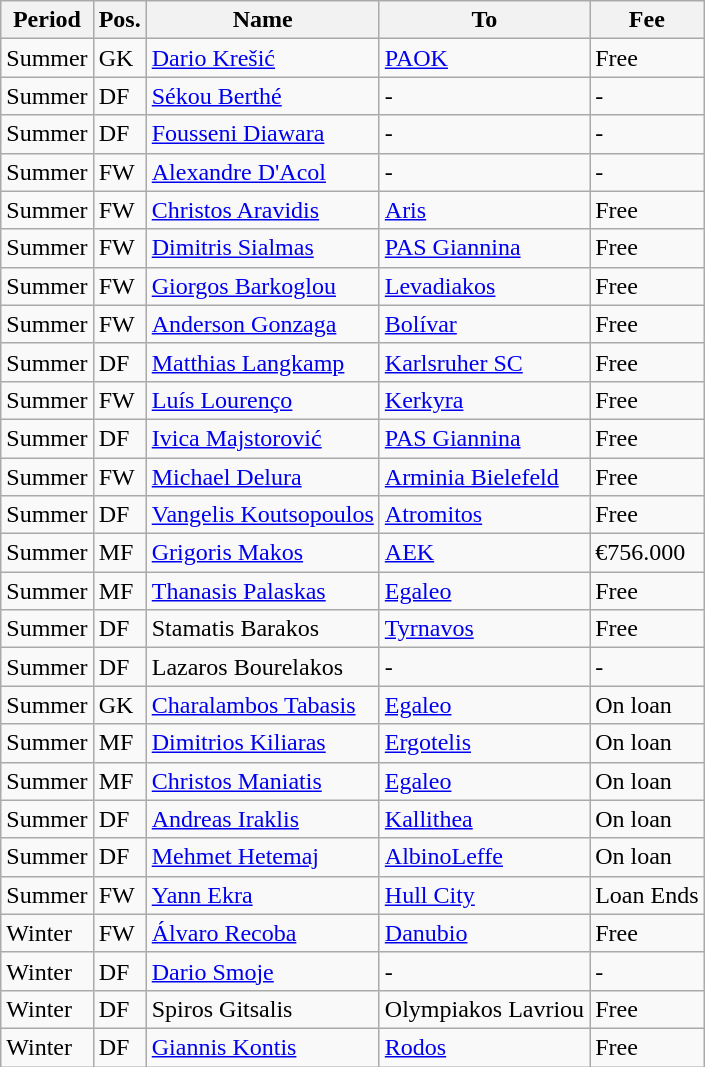<table class="wikitable">
<tr>
<th>Period</th>
<th>Pos.</th>
<th>Name</th>
<th>To</th>
<th>Fee</th>
</tr>
<tr>
<td>Summer</td>
<td>GK</td>
<td> <a href='#'>Dario Krešić</a></td>
<td> <a href='#'>PAOK</a></td>
<td>Free</td>
</tr>
<tr>
<td>Summer</td>
<td>DF</td>
<td> <a href='#'>Sékou Berthé</a></td>
<td>-</td>
<td>-</td>
</tr>
<tr>
<td>Summer</td>
<td>DF</td>
<td> <a href='#'>Fousseni Diawara</a></td>
<td>-</td>
<td>-</td>
</tr>
<tr>
<td>Summer</td>
<td>FW</td>
<td> <a href='#'>Alexandre D'Acol</a></td>
<td>-</td>
<td>-</td>
</tr>
<tr>
<td>Summer</td>
<td>FW</td>
<td> <a href='#'>Christos Aravidis</a></td>
<td> <a href='#'>Aris</a></td>
<td>Free</td>
</tr>
<tr>
<td>Summer</td>
<td>FW</td>
<td> <a href='#'>Dimitris Sialmas</a></td>
<td> <a href='#'>PAS Giannina</a></td>
<td>Free</td>
</tr>
<tr>
<td>Summer</td>
<td>FW</td>
<td> <a href='#'>Giorgos Barkoglou</a></td>
<td> <a href='#'>Levadiakos</a></td>
<td>Free</td>
</tr>
<tr>
<td>Summer</td>
<td>FW</td>
<td> <a href='#'>Anderson Gonzaga</a></td>
<td> <a href='#'>Bolívar</a></td>
<td>Free</td>
</tr>
<tr>
<td>Summer</td>
<td>DF</td>
<td> <a href='#'>Matthias Langkamp</a></td>
<td> <a href='#'>Karlsruher SC</a></td>
<td>Free</td>
</tr>
<tr>
<td>Summer</td>
<td>FW</td>
<td> <a href='#'>Luís Lourenço</a></td>
<td>   <a href='#'>Kerkyra</a></td>
<td>Free</td>
</tr>
<tr>
<td>Summer</td>
<td>DF</td>
<td> <a href='#'>Ivica Majstorović</a></td>
<td> <a href='#'>PAS Giannina</a></td>
<td>Free</td>
</tr>
<tr>
<td>Summer</td>
<td>FW</td>
<td> <a href='#'>Michael Delura</a></td>
<td> <a href='#'>Arminia Bielefeld</a></td>
<td>Free</td>
</tr>
<tr>
<td>Summer</td>
<td>DF</td>
<td> <a href='#'>Vangelis Koutsopoulos</a></td>
<td> <a href='#'>Atromitos</a></td>
<td>Free</td>
</tr>
<tr>
<td>Summer</td>
<td>MF</td>
<td> <a href='#'>Grigoris Makos</a></td>
<td> <a href='#'>AEK</a></td>
<td>€756.000</td>
</tr>
<tr>
<td>Summer</td>
<td>MF</td>
<td> <a href='#'>Thanasis Palaskas</a></td>
<td> <a href='#'>Egaleo</a></td>
<td>Free</td>
</tr>
<tr>
<td>Summer</td>
<td>DF</td>
<td>   Stamatis Barakos</td>
<td>   <a href='#'>Tyrnavos</a></td>
<td>Free</td>
</tr>
<tr>
<td>Summer</td>
<td>DF</td>
<td>   Lazaros Bourelakos</td>
<td>-</td>
<td>-</td>
</tr>
<tr>
<td>Summer</td>
<td>GK</td>
<td> <a href='#'>Charalambos Tabasis</a></td>
<td> <a href='#'>Egaleo</a></td>
<td>On loan</td>
</tr>
<tr>
<td>Summer</td>
<td>MF</td>
<td> <a href='#'>Dimitrios Kiliaras</a></td>
<td> <a href='#'>Ergotelis</a></td>
<td>On loan</td>
</tr>
<tr>
<td>Summer</td>
<td>MF</td>
<td> <a href='#'>Christos Maniatis</a></td>
<td> <a href='#'>Egaleo</a></td>
<td>On loan</td>
</tr>
<tr>
<td>Summer</td>
<td>DF</td>
<td> <a href='#'>Andreas Iraklis</a></td>
<td> <a href='#'>Kallithea</a></td>
<td>On loan</td>
</tr>
<tr>
<td>Summer</td>
<td>DF</td>
<td> <a href='#'>Mehmet Hetemaj</a></td>
<td>    <a href='#'>AlbinoLeffe</a></td>
<td>On loan</td>
</tr>
<tr>
<td>Summer</td>
<td>FW</td>
<td> <a href='#'>Yann Ekra</a></td>
<td>      <a href='#'>Hull City</a></td>
<td>Loan Ends</td>
</tr>
<tr>
<td>Winter</td>
<td>FW</td>
<td>   <a href='#'>Álvaro Recoba</a></td>
<td>   <a href='#'>Danubio</a></td>
<td>Free</td>
</tr>
<tr>
<td>Winter</td>
<td>DF</td>
<td>   <a href='#'>Dario Smoje</a></td>
<td>-</td>
<td>-</td>
</tr>
<tr>
<td>Winter</td>
<td>DF</td>
<td>   Spiros Gitsalis</td>
<td>   Olympiakos Lavriou</td>
<td>Free</td>
</tr>
<tr>
<td>Winter</td>
<td>DF</td>
<td>   <a href='#'>Giannis Kontis</a></td>
<td>   <a href='#'>Rodos</a></td>
<td>Free</td>
</tr>
</table>
